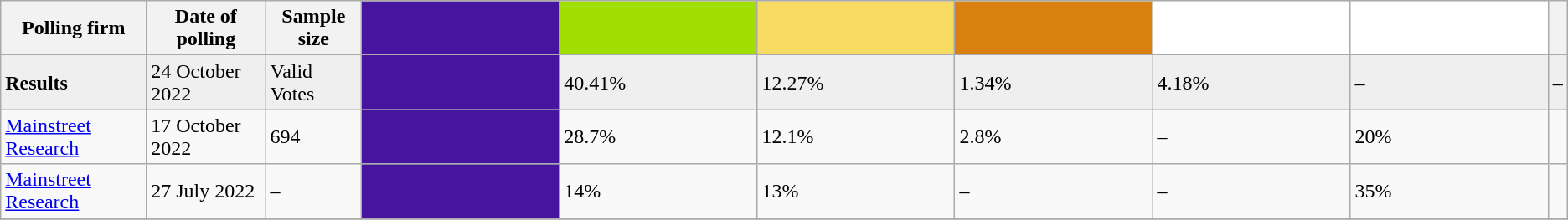<table class="wikitable sortable">
<tr>
<th>Polling firm</th>
<th>Date of polling</th>
<th>Sample size</th>
<th width="150" style="background-color: #4714a0;" align="center"><strong></strong></th>
<th width="150" style="background-color: #a1df02;" align="center"><strong></strong></th>
<th width="150" style="background-color: #f8db62;" align="center"><strong></strong></th>
<th width="150" style="background-color: #D88110;" align="center"><strong></strong></th>
<th width="150" style="background-color: #ffffff;" align="center"><strong></strong></th>
<th width="150" style="background-color: #ffffff;" align="center"><strong></strong></th>
<th class="unsortable"></th>
</tr>
<tr>
</tr>
<tr style="background:#EFEFEF">
<td><strong>Results</strong></td>
<td>24 October 2022</td>
<td>Valid Votes</td>
<td style="background:#4714a0;"><strong></strong></td>
<td>40.41%</td>
<td>12.27%</td>
<td>1.34%</td>
<td>4.18%</td>
<td>–</td>
<td>–</td>
</tr>
<tr>
<td><a href='#'>Mainstreet Research</a></td>
<td>17 October 2022</td>
<td>694</td>
<td style="background:#4714a0;"><strong></strong></td>
<td>28.7%</td>
<td>12.1%</td>
<td>2.8%</td>
<td>–</td>
<td>20%</td>
<td></td>
</tr>
<tr>
<td><a href='#'>Mainstreet Research</a></td>
<td>27 July 2022</td>
<td>–</td>
<td style="background:#4714a0;"><strong></strong></td>
<td>14%</td>
<td>13%</td>
<td>–</td>
<td>–</td>
<td>35%</td>
<td></td>
</tr>
<tr>
</tr>
</table>
